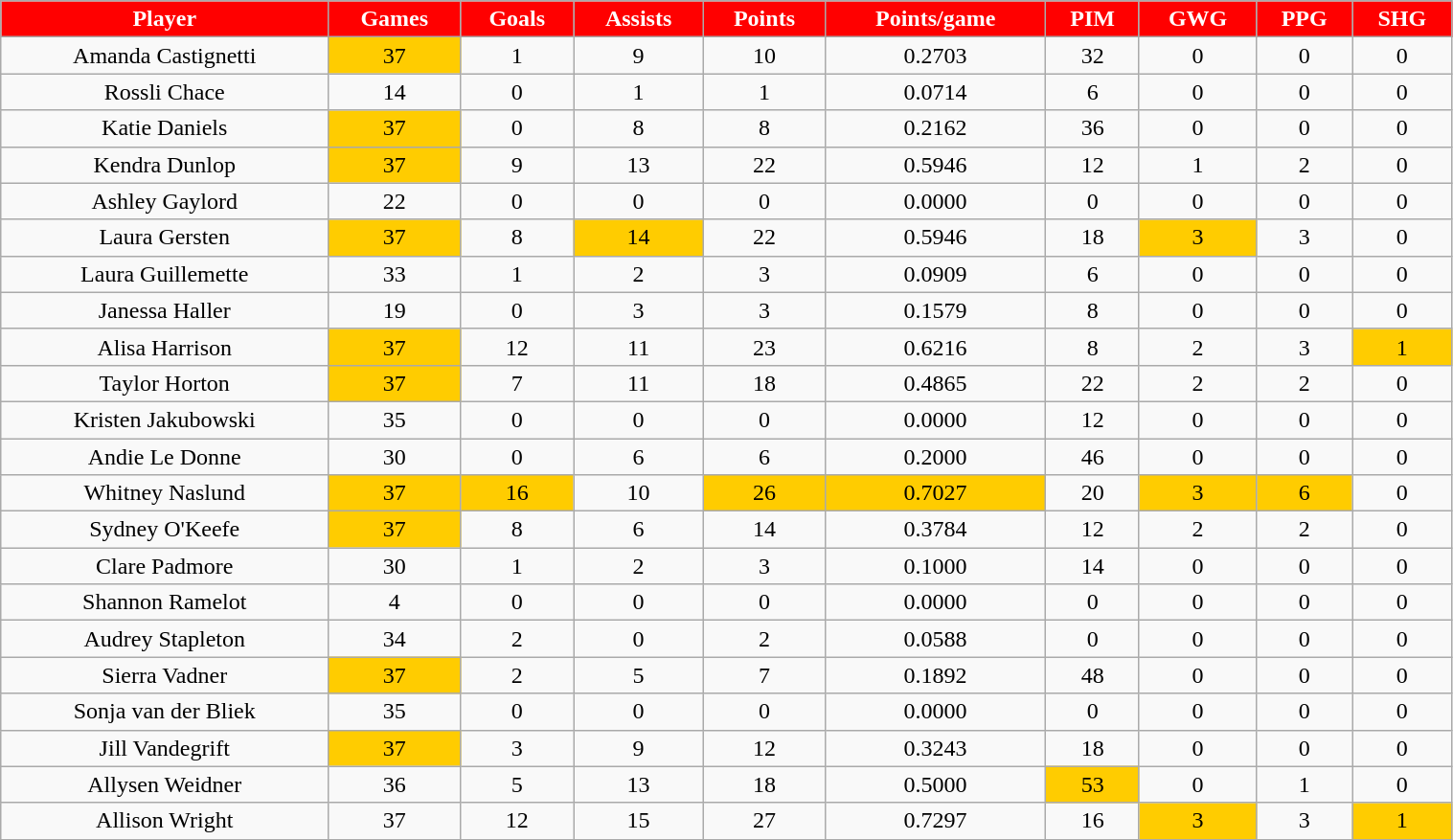<table class="wikitable" width="80%">
<tr align="center"  style="background:red;color:#FFFFFF;">
<td><strong>Player</strong></td>
<td><strong>Games</strong></td>
<td><strong>Goals</strong></td>
<td><strong>Assists</strong></td>
<td><strong>Points</strong></td>
<td><strong>Points/game</strong></td>
<td><strong>PIM</strong></td>
<td><strong>GWG</strong></td>
<td><strong>PPG</strong></td>
<td><strong>SHG</strong></td>
</tr>
<tr align="center" bgcolor="">
<td>Amanda Castignetti</td>
<td bgcolor="#FFCC00">37</td>
<td>1</td>
<td>9</td>
<td>10</td>
<td>0.2703</td>
<td>32</td>
<td>0</td>
<td>0</td>
<td>0</td>
</tr>
<tr align="center" bgcolor="">
<td>Rossli Chace</td>
<td>14</td>
<td>0</td>
<td>1</td>
<td>1</td>
<td>0.0714</td>
<td>6</td>
<td>0</td>
<td>0</td>
<td>0</td>
</tr>
<tr align="center" bgcolor="">
<td>Katie Daniels</td>
<td bgcolor="#FFCC00">37</td>
<td>0</td>
<td>8</td>
<td>8</td>
<td>0.2162</td>
<td>36</td>
<td>0</td>
<td>0</td>
<td>0</td>
</tr>
<tr align="center" bgcolor="">
<td>Kendra Dunlop</td>
<td bgcolor="#FFCC00">37</td>
<td>9</td>
<td>13</td>
<td>22</td>
<td>0.5946</td>
<td>12</td>
<td>1</td>
<td>2</td>
<td>0</td>
</tr>
<tr align="center" bgcolor="">
<td>Ashley Gaylord</td>
<td>22</td>
<td>0</td>
<td>0</td>
<td>0</td>
<td>0.0000</td>
<td>0</td>
<td>0</td>
<td>0</td>
<td>0</td>
</tr>
<tr align="center" bgcolor="">
<td>Laura Gersten</td>
<td bgcolor="#FFCC00">37</td>
<td>8</td>
<td bgcolor="#FFCC00">14</td>
<td>22</td>
<td>0.5946</td>
<td>18</td>
<td bgcolor="#FFCC00">3</td>
<td>3</td>
<td>0</td>
</tr>
<tr align="center" bgcolor="">
<td>Laura Guillemette</td>
<td>33</td>
<td>1</td>
<td>2</td>
<td>3</td>
<td>0.0909</td>
<td>6</td>
<td>0</td>
<td>0</td>
<td>0</td>
</tr>
<tr align="center" bgcolor="">
<td>Janessa Haller</td>
<td>19</td>
<td>0</td>
<td>3</td>
<td>3</td>
<td>0.1579</td>
<td>8</td>
<td>0</td>
<td>0</td>
<td>0</td>
</tr>
<tr align="center" bgcolor="">
<td>Alisa Harrison</td>
<td bgcolor="#FFCC00">37</td>
<td>12</td>
<td>11</td>
<td>23</td>
<td>0.6216</td>
<td>8</td>
<td>2</td>
<td>3</td>
<td bgcolor="#FFCC00">1</td>
</tr>
<tr align="center" bgcolor="">
<td>Taylor Horton</td>
<td bgcolor="#FFCC00">37</td>
<td>7</td>
<td>11</td>
<td>18</td>
<td>0.4865</td>
<td>22</td>
<td>2</td>
<td>2</td>
<td>0</td>
</tr>
<tr align="center" bgcolor="">
<td>Kristen Jakubowski</td>
<td>35</td>
<td>0</td>
<td>0</td>
<td>0</td>
<td>0.0000</td>
<td>12</td>
<td>0</td>
<td>0</td>
<td>0</td>
</tr>
<tr align="center" bgcolor="">
<td>Andie Le Donne</td>
<td>30</td>
<td>0</td>
<td>6</td>
<td>6</td>
<td>0.2000</td>
<td>46</td>
<td>0</td>
<td>0</td>
<td>0</td>
</tr>
<tr align="center" bgcolor="">
<td>Whitney Naslund</td>
<td bgcolor="#FFCC00">37</td>
<td bgcolor="#FFCC00">16</td>
<td>10</td>
<td bgcolor="#FFCC00">26</td>
<td bgcolor="#FFCC00">0.7027</td>
<td>20</td>
<td bgcolor="#FFCC00">3</td>
<td bgcolor="#FFCC00">6</td>
<td>0</td>
</tr>
<tr align="center" bgcolor="">
<td>Sydney O'Keefe</td>
<td bgcolor="#FFCC00">37</td>
<td>8</td>
<td>6</td>
<td>14</td>
<td>0.3784</td>
<td>12</td>
<td>2</td>
<td>2</td>
<td>0</td>
</tr>
<tr align="center" bgcolor="">
<td>Clare Padmore</td>
<td>30</td>
<td>1</td>
<td>2</td>
<td>3</td>
<td>0.1000</td>
<td>14</td>
<td>0</td>
<td>0</td>
<td>0</td>
</tr>
<tr align="center" bgcolor="">
<td>Shannon Ramelot</td>
<td>4</td>
<td>0</td>
<td>0</td>
<td>0</td>
<td>0.0000</td>
<td>0</td>
<td>0</td>
<td>0</td>
<td>0</td>
</tr>
<tr align="center" bgcolor="">
<td>Audrey Stapleton</td>
<td>34</td>
<td>2</td>
<td>0</td>
<td>2</td>
<td>0.0588</td>
<td>0</td>
<td>0</td>
<td>0</td>
<td>0</td>
</tr>
<tr align="center" bgcolor="">
<td>Sierra Vadner</td>
<td bgcolor="#FFCC00">37</td>
<td>2</td>
<td>5</td>
<td>7</td>
<td>0.1892</td>
<td>48</td>
<td>0</td>
<td>0</td>
<td>0</td>
</tr>
<tr align="center" bgcolor="">
<td>Sonja van der Bliek</td>
<td>35</td>
<td>0</td>
<td>0</td>
<td>0</td>
<td>0.0000</td>
<td>0</td>
<td>0</td>
<td>0</td>
<td>0</td>
</tr>
<tr align="center" bgcolor="">
<td>Jill Vandegrift</td>
<td bgcolor="#FFCC00">37</td>
<td>3</td>
<td>9</td>
<td>12</td>
<td>0.3243</td>
<td>18</td>
<td>0</td>
<td>0</td>
<td>0</td>
</tr>
<tr align="center" bgcolor="">
<td>Allysen Weidner</td>
<td>36</td>
<td>5</td>
<td>13</td>
<td>18</td>
<td>0.5000</td>
<td bgcolor="#FFCC00">53</td>
<td>0</td>
<td>1</td>
<td>0</td>
</tr>
<tr align="center" bgcolor="">
<td>Allison Wright</td>
<td>37</td>
<td>12</td>
<td>15</td>
<td>27</td>
<td>0.7297</td>
<td>16</td>
<td bgcolor="#FFCC00">3</td>
<td>3</td>
<td bgcolor="#FFCC00">1</td>
</tr>
<tr align="center" bgcolor="">
</tr>
</table>
